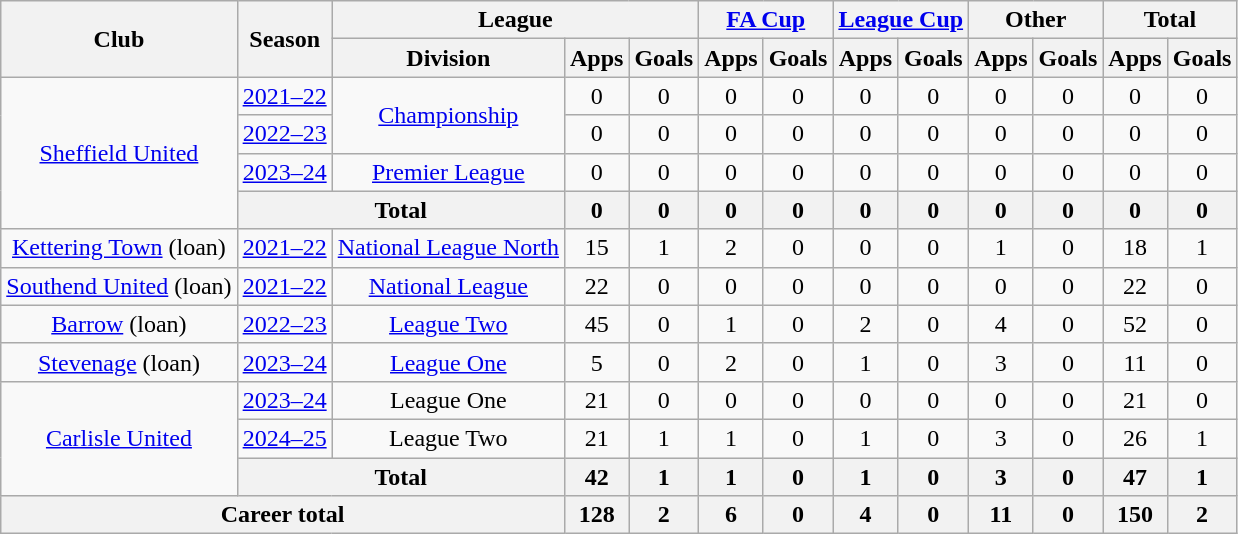<table class="wikitable" style="text-align: center">
<tr>
<th rowspan="2">Club</th>
<th rowspan="2">Season</th>
<th colspan="3">League</th>
<th colspan="2"><a href='#'>FA Cup</a></th>
<th colspan="2"><a href='#'>League Cup</a></th>
<th colspan="2">Other</th>
<th colspan="2">Total</th>
</tr>
<tr>
<th>Division</th>
<th>Apps</th>
<th>Goals</th>
<th>Apps</th>
<th>Goals</th>
<th>Apps</th>
<th>Goals</th>
<th>Apps</th>
<th>Goals</th>
<th>Apps</th>
<th>Goals</th>
</tr>
<tr>
<td rowspan="4"><a href='#'>Sheffield United</a></td>
<td><a href='#'>2021–22</a></td>
<td rowspan="2"><a href='#'>Championship</a></td>
<td>0</td>
<td>0</td>
<td>0</td>
<td>0</td>
<td>0</td>
<td>0</td>
<td>0</td>
<td>0</td>
<td>0</td>
<td>0</td>
</tr>
<tr>
<td><a href='#'>2022–23</a></td>
<td>0</td>
<td>0</td>
<td>0</td>
<td>0</td>
<td>0</td>
<td>0</td>
<td>0</td>
<td>0</td>
<td>0</td>
<td>0</td>
</tr>
<tr>
<td><a href='#'>2023–24</a></td>
<td><a href='#'>Premier League</a></td>
<td>0</td>
<td>0</td>
<td>0</td>
<td>0</td>
<td>0</td>
<td>0</td>
<td>0</td>
<td>0</td>
<td>0</td>
<td>0</td>
</tr>
<tr>
<th colspan="2">Total</th>
<th>0</th>
<th>0</th>
<th>0</th>
<th>0</th>
<th>0</th>
<th>0</th>
<th>0</th>
<th>0</th>
<th>0</th>
<th>0</th>
</tr>
<tr>
<td><a href='#'>Kettering Town</a> (loan)</td>
<td><a href='#'>2021–22</a></td>
<td><a href='#'>National League North</a></td>
<td>15</td>
<td>1</td>
<td>2</td>
<td>0</td>
<td>0</td>
<td>0</td>
<td>1</td>
<td>0</td>
<td>18</td>
<td>1</td>
</tr>
<tr>
<td><a href='#'>Southend United</a> (loan)</td>
<td><a href='#'>2021–22</a></td>
<td><a href='#'>National League</a></td>
<td>22</td>
<td>0</td>
<td>0</td>
<td>0</td>
<td>0</td>
<td>0</td>
<td>0</td>
<td>0</td>
<td>22</td>
<td>0</td>
</tr>
<tr>
<td><a href='#'>Barrow</a> (loan)</td>
<td><a href='#'>2022–23</a></td>
<td><a href='#'>League Two</a></td>
<td>45</td>
<td>0</td>
<td>1</td>
<td>0</td>
<td>2</td>
<td>0</td>
<td>4</td>
<td>0</td>
<td>52</td>
<td>0</td>
</tr>
<tr>
<td><a href='#'>Stevenage</a> (loan)</td>
<td><a href='#'>2023–24</a></td>
<td><a href='#'>League One</a></td>
<td>5</td>
<td>0</td>
<td>2</td>
<td>0</td>
<td>1</td>
<td>0</td>
<td>3</td>
<td>0</td>
<td>11</td>
<td>0</td>
</tr>
<tr>
<td rowspan="3"><a href='#'>Carlisle United</a></td>
<td><a href='#'>2023–24</a></td>
<td>League One</td>
<td>21</td>
<td>0</td>
<td>0</td>
<td>0</td>
<td>0</td>
<td>0</td>
<td>0</td>
<td>0</td>
<td>21</td>
<td>0</td>
</tr>
<tr>
<td><a href='#'>2024–25</a></td>
<td>League Two</td>
<td>21</td>
<td>1</td>
<td>1</td>
<td>0</td>
<td>1</td>
<td>0</td>
<td>3</td>
<td>0</td>
<td>26</td>
<td>1</td>
</tr>
<tr>
<th colspan="2">Total</th>
<th>42</th>
<th>1</th>
<th>1</th>
<th>0</th>
<th>1</th>
<th>0</th>
<th>3</th>
<th>0</th>
<th>47</th>
<th>1</th>
</tr>
<tr>
<th colspan="3">Career total</th>
<th>128</th>
<th>2</th>
<th>6</th>
<th>0</th>
<th>4</th>
<th>0</th>
<th>11</th>
<th>0</th>
<th>150</th>
<th>2</th>
</tr>
</table>
